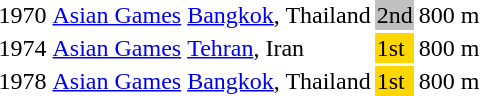<table>
<tr>
<td>1970</td>
<td><a href='#'>Asian Games</a></td>
<td><a href='#'>Bangkok</a>, Thailand</td>
<td bgcolor="silver">2nd</td>
<td>800 m</td>
</tr>
<tr>
<td>1974</td>
<td><a href='#'>Asian Games</a></td>
<td><a href='#'>Tehran</a>, Iran</td>
<td bgcolor="gold">1st</td>
<td>800 m</td>
</tr>
<tr>
<td>1978</td>
<td><a href='#'>Asian Games</a></td>
<td><a href='#'>Bangkok</a>, Thailand</td>
<td bgcolor="gold">1st</td>
<td>800 m</td>
</tr>
</table>
